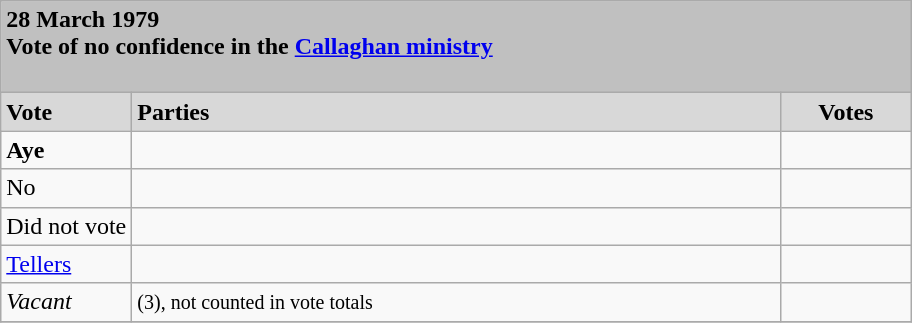<table class="wikitable">
<tr>
<td colspan="3" bgcolor="#C0C0C0"><div><strong>28 March 1979<br>Vote of no confidence in the <a href='#'>Callaghan ministry</a></strong><br><br></div></td>
</tr>
<tr bgcolor="#D8D8D8">
<td width=80px><strong>Vote</strong></td>
<td width=425px><strong>Parties</strong></td>
<td width=80px align="center"><strong>Votes</strong></td>
</tr>
<tr>
<td> <strong>Aye</strong></td>
<td></td>
<td></td>
</tr>
<tr>
<td>No</td>
<td></td>
<td></td>
</tr>
<tr>
<td>Did not vote</td>
<td></td>
<td></td>
</tr>
<tr>
<td><a href='#'>Tellers</a></td>
<td></td>
<td></td>
</tr>
<tr>
<td><em>Vacant</em></td>
<td><small>(3), not counted in vote totals</small></td>
<td></td>
</tr>
<tr>
</tr>
</table>
